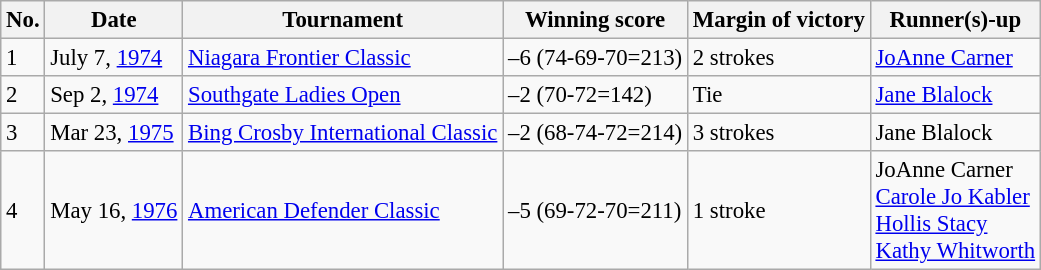<table class="wikitable" style="font-size:95%;">
<tr>
<th>No.</th>
<th>Date</th>
<th>Tournament</th>
<th>Winning score</th>
<th>Margin of victory</th>
<th>Runner(s)-up</th>
</tr>
<tr>
<td>1</td>
<td>July 7, <a href='#'>1974</a></td>
<td><a href='#'>Niagara Frontier Classic</a></td>
<td>–6 (74-69-70=213)</td>
<td>2 strokes</td>
<td> <a href='#'>JoAnne Carner</a></td>
</tr>
<tr>
<td>2</td>
<td>Sep 2, <a href='#'>1974</a></td>
<td><a href='#'>Southgate Ladies Open</a></td>
<td>–2 (70-72=142)</td>
<td>Tie</td>
<td> <a href='#'>Jane Blalock</a></td>
</tr>
<tr>
<td>3</td>
<td>Mar 23, <a href='#'>1975</a></td>
<td><a href='#'>Bing Crosby International Classic</a></td>
<td>–2 (68-74-72=214)</td>
<td>3 strokes</td>
<td> Jane Blalock</td>
</tr>
<tr>
<td>4</td>
<td>May 16, <a href='#'>1976</a></td>
<td><a href='#'>American Defender Classic</a></td>
<td>–5 (69-72-70=211)</td>
<td>1 stroke</td>
<td> JoAnne Carner<br> <a href='#'>Carole Jo Kabler</a><br> <a href='#'>Hollis Stacy</a><br> <a href='#'>Kathy Whitworth</a></td>
</tr>
</table>
